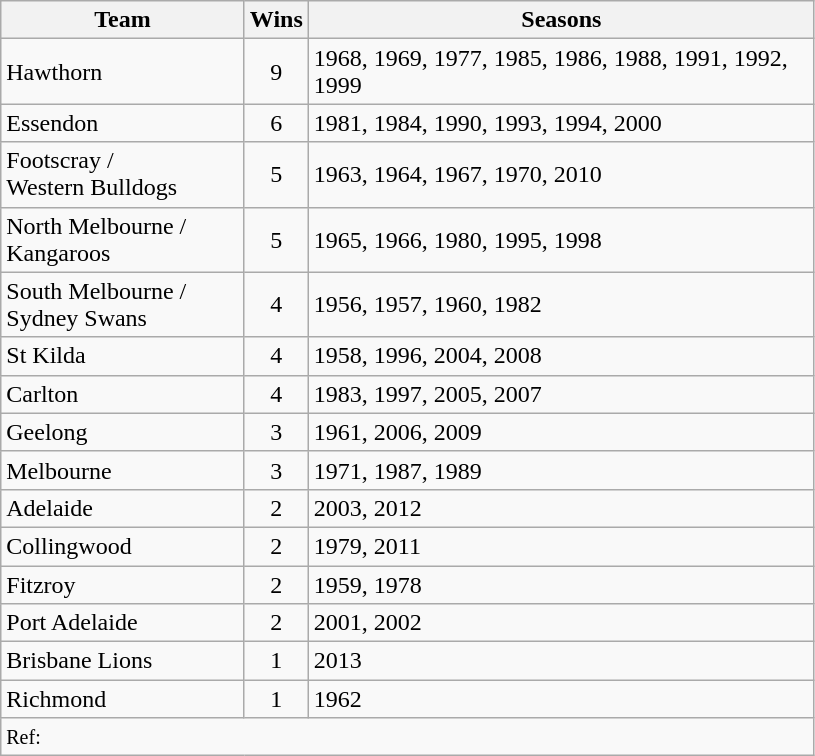<table class="wikitable">
<tr>
<th style="width:155px;">Team</th>
<th width="25">Wins</th>
<th style="width:330px;">Seasons</th>
</tr>
<tr>
<td>Hawthorn</td>
<td style="text-align:center;">9</td>
<td>1968, 1969, 1977, 1985, 1986, 1988, 1991, 1992, 1999</td>
</tr>
<tr>
<td>Essendon</td>
<td style="text-align:center;">6</td>
<td>1981, 1984, 1990, 1993, 1994, 2000</td>
</tr>
<tr>
<td>Footscray / <br>Western Bulldogs</td>
<td style="text-align:center;">5</td>
<td>1963, 1964, 1967, 1970, 2010</td>
</tr>
<tr>
<td>North Melbourne / <br>Kangaroos</td>
<td style="text-align:center;">5</td>
<td>1965, 1966, 1980, 1995, 1998</td>
</tr>
<tr>
<td>South Melbourne / <br>Sydney Swans</td>
<td style="text-align:center;">4</td>
<td>1956, 1957, 1960, 1982</td>
</tr>
<tr>
<td>St Kilda</td>
<td style="text-align:center;">4</td>
<td>1958, 1996, 2004, 2008</td>
</tr>
<tr>
<td>Carlton</td>
<td style="text-align:center;">4</td>
<td>1983, 1997, 2005, 2007</td>
</tr>
<tr>
<td>Geelong</td>
<td style="text-align:center;">3</td>
<td>1961, 2006, 2009</td>
</tr>
<tr>
<td>Melbourne</td>
<td style="text-align:center;">3</td>
<td>1971, 1987, 1989</td>
</tr>
<tr>
<td>Adelaide</td>
<td style="text-align:center;">2</td>
<td>2003, 2012</td>
</tr>
<tr>
<td>Collingwood</td>
<td style="text-align:center;">2</td>
<td>1979, 2011</td>
</tr>
<tr>
<td>Fitzroy</td>
<td style="text-align:center;">2</td>
<td>1959, 1978</td>
</tr>
<tr>
<td>Port Adelaide</td>
<td style="text-align:center;">2</td>
<td>2001, 2002</td>
</tr>
<tr>
<td>Brisbane Lions</td>
<td style="text-align:center;">1</td>
<td>2013</td>
</tr>
<tr>
<td>Richmond</td>
<td style="text-align:center;">1</td>
<td>1962</td>
</tr>
<tr>
<td colspan=3><small>Ref: </small></td>
</tr>
</table>
